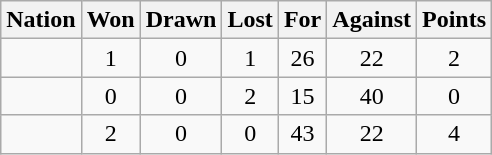<table class="wikitable" style="text-align: center;">
<tr>
<th>Nation</th>
<th>Won</th>
<th>Drawn</th>
<th>Lost</th>
<th>For</th>
<th>Against</th>
<th>Points</th>
</tr>
<tr>
<td align="left"></td>
<td>1</td>
<td>0</td>
<td>1</td>
<td>26</td>
<td>22</td>
<td>2</td>
</tr>
<tr>
<td align="left"></td>
<td>0</td>
<td>0</td>
<td>2</td>
<td>15</td>
<td>40</td>
<td>0</td>
</tr>
<tr>
<td align="left"> </td>
<td>2</td>
<td>0</td>
<td>0</td>
<td>43</td>
<td>22</td>
<td>4</td>
</tr>
</table>
